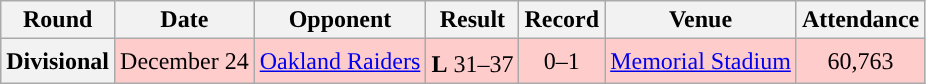<table class="wikitable" style="text-align:center">
<tr>
<th>Round</th>
<th>Date</th>
<th>Opponent</th>
<th>Result</th>
<th>Record</th>
<th>Venue</th>
<th>Attendance</th>
</tr>
<tr style="background:#fcc">
<th>Divisional</th>
<td>December 24</td>
<td><a href='#'>Oakland Raiders</a> </td>
<td><strong>L</strong> 31–37<sup></sup></td>
<td>0–1</td>
<td><a href='#'>Memorial Stadium</a></td>
<td>60,763</td>
</tr>
</table>
